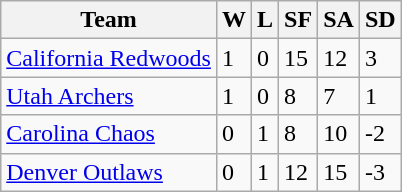<table class="wikitable sortable">
<tr>
<th>Team</th>
<th>W</th>
<th>L</th>
<th>SF</th>
<th>SA</th>
<th>SD</th>
</tr>
<tr>
<td><a href='#'>California Redwoods</a></td>
<td>1</td>
<td>0</td>
<td>15</td>
<td>12</td>
<td>3</td>
</tr>
<tr>
<td><a href='#'>Utah Archers</a></td>
<td>1</td>
<td>0</td>
<td>8</td>
<td>7</td>
<td>1</td>
</tr>
<tr>
<td><a href='#'>Carolina Chaos</a></td>
<td>0</td>
<td>1</td>
<td>8</td>
<td>10</td>
<td>-2</td>
</tr>
<tr>
<td><a href='#'>Denver Outlaws</a></td>
<td>0</td>
<td>1</td>
<td>12</td>
<td>15</td>
<td>-3</td>
</tr>
</table>
